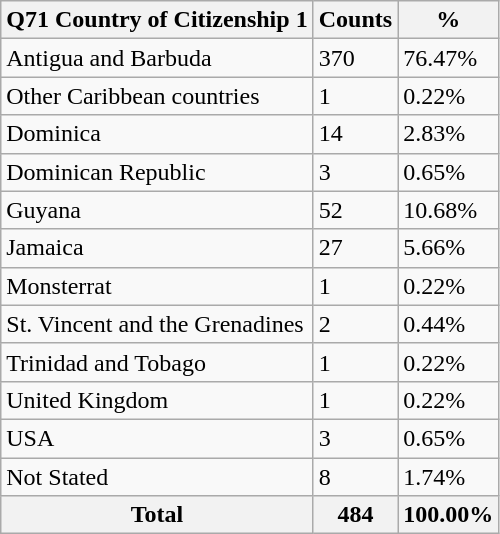<table class="wikitable sortable">
<tr>
<th>Q71 Country of Citizenship 1</th>
<th>Counts</th>
<th>%</th>
</tr>
<tr>
<td>Antigua and Barbuda</td>
<td>370</td>
<td>76.47%</td>
</tr>
<tr>
<td>Other Caribbean countries</td>
<td>1</td>
<td>0.22%</td>
</tr>
<tr>
<td>Dominica</td>
<td>14</td>
<td>2.83%</td>
</tr>
<tr>
<td>Dominican Republic</td>
<td>3</td>
<td>0.65%</td>
</tr>
<tr>
<td>Guyana</td>
<td>52</td>
<td>10.68%</td>
</tr>
<tr>
<td>Jamaica</td>
<td>27</td>
<td>5.66%</td>
</tr>
<tr>
<td>Monsterrat</td>
<td>1</td>
<td>0.22%</td>
</tr>
<tr>
<td>St. Vincent and the Grenadines</td>
<td>2</td>
<td>0.44%</td>
</tr>
<tr>
<td>Trinidad and Tobago</td>
<td>1</td>
<td>0.22%</td>
</tr>
<tr>
<td>United Kingdom</td>
<td>1</td>
<td>0.22%</td>
</tr>
<tr>
<td>USA</td>
<td>3</td>
<td>0.65%</td>
</tr>
<tr>
<td>Not Stated</td>
<td>8</td>
<td>1.74%</td>
</tr>
<tr>
<th>Total</th>
<th>484</th>
<th>100.00%</th>
</tr>
</table>
